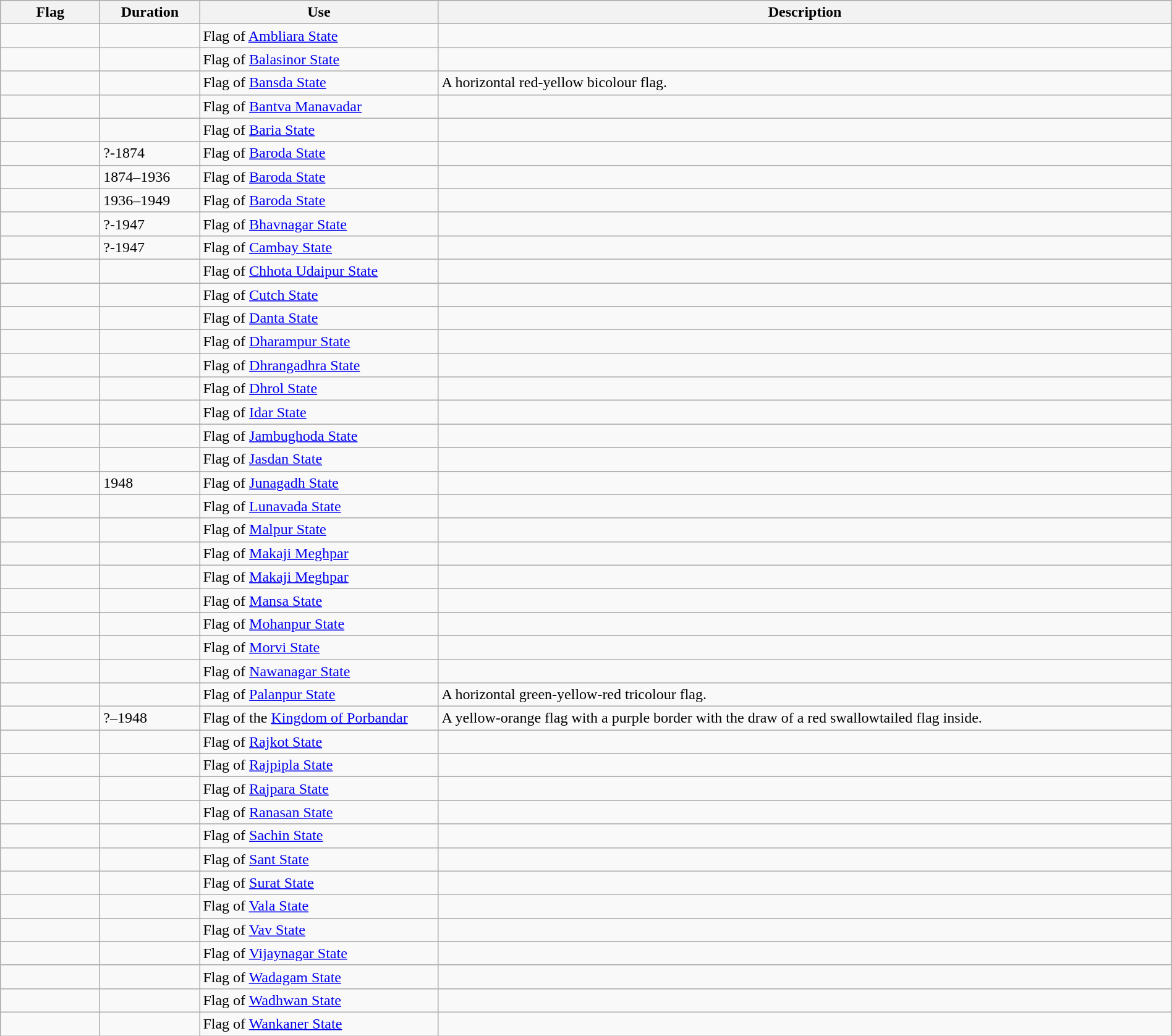<table class="wikitable" width="100%">
<tr>
<th style="width:100px;">Flag</th>
<th style="width:100px;">Duration</th>
<th style="width:250px;">Use</th>
<th style="min-width:250px">Description</th>
</tr>
<tr>
<td></td>
<td></td>
<td>Flag of <a href='#'>Ambliara State</a></td>
<td></td>
</tr>
<tr>
<td></td>
<td></td>
<td>Flag of <a href='#'>Balasinor State</a></td>
<td></td>
</tr>
<tr>
<td></td>
<td></td>
<td>Flag of <a href='#'>Bansda State</a></td>
<td>A horizontal red-yellow bicolour flag.</td>
</tr>
<tr>
<td></td>
<td></td>
<td>Flag of <a href='#'>Bantva Manavadar</a></td>
<td></td>
</tr>
<tr>
<td></td>
<td></td>
<td>Flag of <a href='#'>Baria State</a></td>
<td></td>
</tr>
<tr>
<td></td>
<td>?-1874</td>
<td>Flag of <a href='#'>Baroda State</a></td>
<td></td>
</tr>
<tr>
<td></td>
<td>1874–1936</td>
<td>Flag of <a href='#'>Baroda State</a></td>
<td></td>
</tr>
<tr>
<td></td>
<td>1936–1949</td>
<td>Flag of <a href='#'>Baroda State</a></td>
<td></td>
</tr>
<tr>
<td></td>
<td>?-1947</td>
<td>Flag of <a href='#'>Bhavnagar State</a></td>
<td></td>
</tr>
<tr>
<td></td>
<td>?-1947</td>
<td>Flag of <a href='#'>Cambay State</a></td>
<td></td>
</tr>
<tr>
<td></td>
<td></td>
<td>Flag of <a href='#'>Chhota Udaipur State</a></td>
<td></td>
</tr>
<tr>
<td></td>
<td></td>
<td>Flag of <a href='#'>Cutch State</a></td>
<td></td>
</tr>
<tr>
<td></td>
<td></td>
<td>Flag of <a href='#'>Danta State</a></td>
<td></td>
</tr>
<tr>
<td></td>
<td></td>
<td>Flag of <a href='#'>Dharampur State</a></td>
<td></td>
</tr>
<tr>
<td></td>
<td></td>
<td>Flag of <a href='#'>Dhrangadhra State</a></td>
<td></td>
</tr>
<tr>
<td></td>
<td></td>
<td>Flag of <a href='#'>Dhrol State</a></td>
<td></td>
</tr>
<tr>
<td></td>
<td></td>
<td>Flag of <a href='#'>Idar State</a></td>
<td></td>
</tr>
<tr>
<td></td>
<td></td>
<td>Flag of <a href='#'>Jambughoda State</a></td>
<td></td>
</tr>
<tr>
<td></td>
<td></td>
<td>Flag of <a href='#'>Jasdan State</a></td>
<td></td>
</tr>
<tr>
<td></td>
<td>1948</td>
<td>Flag of <a href='#'>Junagadh State</a></td>
<td></td>
</tr>
<tr>
<td></td>
<td></td>
<td>Flag of <a href='#'>Lunavada State</a></td>
<td></td>
</tr>
<tr>
<td></td>
<td></td>
<td>Flag of <a href='#'>Malpur State</a></td>
<td></td>
</tr>
<tr>
<td></td>
<td></td>
<td>Flag of <a href='#'>Makaji Meghpar</a></td>
<td></td>
</tr>
<tr>
<td></td>
<td></td>
<td>Flag of <a href='#'>Makaji Meghpar</a></td>
<td></td>
</tr>
<tr>
<td></td>
<td></td>
<td>Flag of <a href='#'>Mansa State</a></td>
<td></td>
</tr>
<tr>
<td></td>
<td></td>
<td>Flag of <a href='#'>Mohanpur State</a></td>
<td></td>
</tr>
<tr>
<td></td>
<td></td>
<td>Flag of <a href='#'>Morvi State</a></td>
<td></td>
</tr>
<tr>
<td></td>
<td></td>
<td>Flag of <a href='#'>Nawanagar State</a></td>
<td></td>
</tr>
<tr>
<td></td>
<td></td>
<td>Flag of <a href='#'>Palanpur State</a></td>
<td>A horizontal green-yellow-red tricolour flag.</td>
</tr>
<tr>
<td></td>
<td>?–1948</td>
<td>Flag of the <a href='#'>Kingdom of Porbandar</a></td>
<td>A yellow-orange flag with a purple border with the draw of a red swallowtailed flag inside.</td>
</tr>
<tr>
<td></td>
<td></td>
<td>Flag of <a href='#'>Rajkot State</a></td>
<td></td>
</tr>
<tr>
<td></td>
<td></td>
<td>Flag of <a href='#'>Rajpipla State</a></td>
<td></td>
</tr>
<tr>
<td></td>
<td></td>
<td>Flag of <a href='#'>Rajpara State</a></td>
<td></td>
</tr>
<tr>
<td></td>
<td></td>
<td>Flag of <a href='#'>Ranasan State</a></td>
<td></td>
</tr>
<tr>
<td></td>
<td></td>
<td>Flag of <a href='#'>Sachin State</a></td>
<td></td>
</tr>
<tr>
<td></td>
<td></td>
<td>Flag of <a href='#'>Sant State</a></td>
<td></td>
</tr>
<tr>
<td></td>
<td></td>
<td>Flag of <a href='#'>Surat State</a></td>
<td></td>
</tr>
<tr>
<td></td>
<td></td>
<td>Flag of <a href='#'>Vala State</a></td>
<td></td>
</tr>
<tr>
<td></td>
<td></td>
<td>Flag of <a href='#'>Vav State</a></td>
<td></td>
</tr>
<tr>
<td></td>
<td></td>
<td>Flag of <a href='#'>Vijaynagar State</a></td>
<td></td>
</tr>
<tr>
<td></td>
<td></td>
<td>Flag of <a href='#'>Wadagam State</a></td>
<td></td>
</tr>
<tr>
<td></td>
<td></td>
<td>Flag of <a href='#'>Wadhwan State</a></td>
<td></td>
</tr>
<tr>
<td></td>
<td></td>
<td>Flag of <a href='#'>Wankaner State</a></td>
<td></td>
</tr>
</table>
